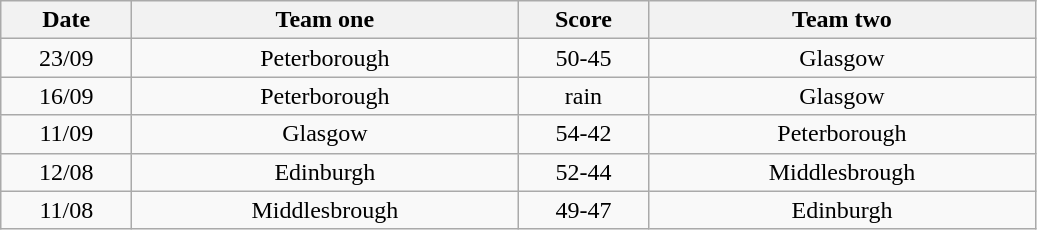<table class="wikitable" style="text-align: center">
<tr>
<th width=80>Date</th>
<th width=250>Team one</th>
<th width=80>Score</th>
<th width=250>Team two</th>
</tr>
<tr>
<td>23/09</td>
<td>Peterborough</td>
<td>50-45</td>
<td>Glasgow</td>
</tr>
<tr>
<td>16/09</td>
<td>Peterborough</td>
<td>rain</td>
<td>Glasgow</td>
</tr>
<tr>
<td>11/09</td>
<td>Glasgow</td>
<td>54-42</td>
<td>Peterborough</td>
</tr>
<tr>
<td>12/08</td>
<td>Edinburgh</td>
<td>52-44</td>
<td>Middlesbrough</td>
</tr>
<tr>
<td>11/08</td>
<td>Middlesbrough</td>
<td>49-47</td>
<td>Edinburgh</td>
</tr>
</table>
